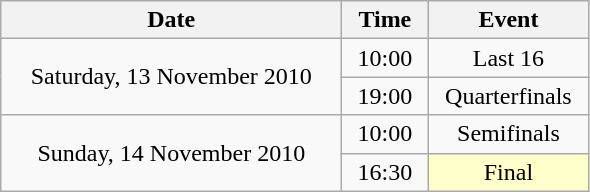<table class = "wikitable" style="text-align:center;">
<tr>
<th width=220>Date</th>
<th width=50>Time</th>
<th width=100>Event</th>
</tr>
<tr>
<td rowspan=2>Saturday, 13 November 2010</td>
<td>10:00</td>
<td>Last 16</td>
</tr>
<tr>
<td>19:00</td>
<td>Quarterfinals</td>
</tr>
<tr>
<td rowspan=2>Sunday, 14 November 2010</td>
<td>10:00</td>
<td>Semifinals</td>
</tr>
<tr>
<td>16:30</td>
<td bgcolor=ffffcc>Final</td>
</tr>
</table>
